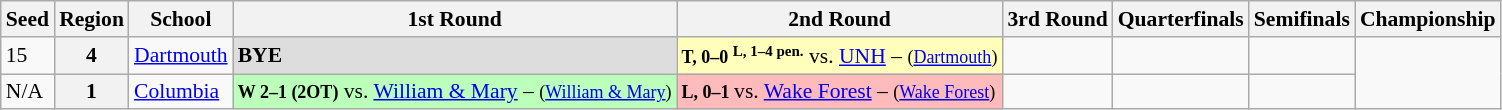<table class="sortable wikitable" style="white-space:nowrap; font-size:90%;">
<tr>
<th>Seed</th>
<th>Region</th>
<th>School</th>
<th>1st Round</th>
<th>2nd Round</th>
<th>3rd Round</th>
<th>Quarterfinals</th>
<th>Semifinals</th>
<th>Championship</th>
</tr>
<tr>
<td>15</td>
<th>4</th>
<td><a href='#'>Dartmouth</a></td>
<td style="background:#DDD;"><strong>BYE</strong></td>
<td style="background:#FFB;"><small><strong>T, 0–0 <sup>L, 1–4 pen.</sup></strong></small> vs. <a href='#'>UNH</a> – <small>(<a href='#'>Dartmouth</a>)</small></td>
<td></td>
<td></td>
<td></td>
</tr>
<tr>
<td>N/A</td>
<th>1</th>
<td><a href='#'>Columbia</a></td>
<td style="background:#bfb;"><small><strong>W 2–1 (2OT)</strong></small> vs. <a href='#'>William & Mary</a> – <small>(<a href='#'>William & Mary</a>)</small></td>
<td style="background:#FBB"><small><strong>L, 0–1 </strong></small> vs. <a href='#'>Wake Forest</a> – <small>(<a href='#'>Wake Forest</a>)</small></td>
<td></td>
<td></td>
<td></td>
</tr>
</table>
